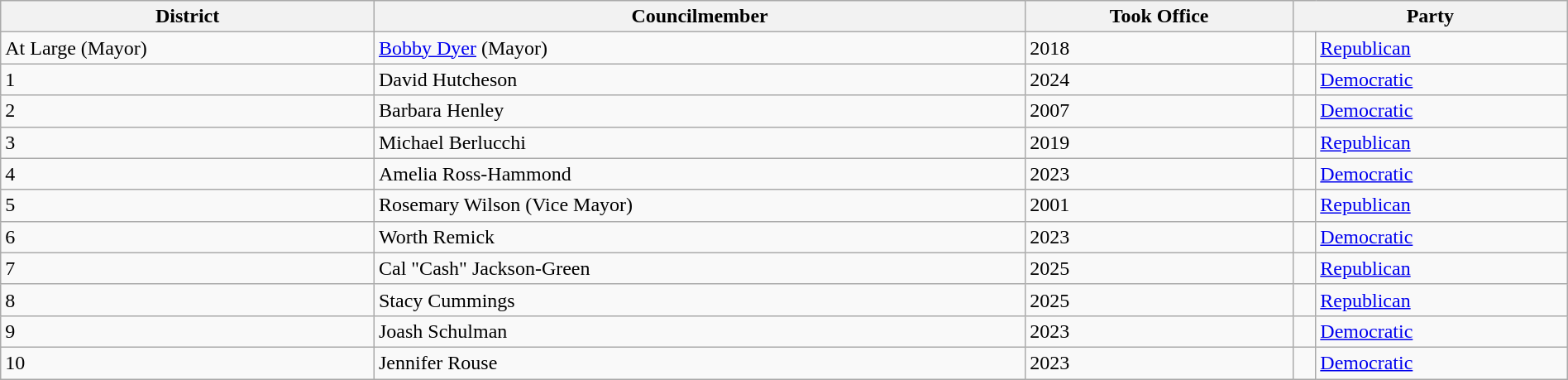<table class="wikitable" width="100%">
<tr>
<th>District</th>
<th>Councilmember</th>
<th>Took Office</th>
<th colspan="2" class="unsortable">Party<br></th>
</tr>
<tr>
<td>At Large (Mayor)</td>
<td> <a href='#'>Bobby Dyer</a> (Mayor)</td>
<td>2018</td>
<td bgcolor=></td>
<td><a href='#'>Republican</a></td>
</tr>
<tr>
<td>1</td>
<td> David Hutcheson</td>
<td>2024</td>
<td bgcolor=></td>
<td><a href='#'>Democratic</a></td>
</tr>
<tr>
<td>2</td>
<td> Barbara Henley</td>
<td>2007</td>
<td bgcolor=></td>
<td><a href='#'>Democratic</a></td>
</tr>
<tr>
<td>3</td>
<td> Michael Berlucchi</td>
<td>2019</td>
<td bgcolor=></td>
<td><a href='#'>Republican</a></td>
</tr>
<tr>
<td>4</td>
<td> Amelia Ross-Hammond</td>
<td>2023</td>
<td bgcolor=></td>
<td><a href='#'>Democratic</a></td>
</tr>
<tr>
<td>5</td>
<td> Rosemary Wilson (Vice Mayor)</td>
<td>2001</td>
<td bgcolor=></td>
<td><a href='#'>Republican</a></td>
</tr>
<tr>
<td>6</td>
<td> Worth Remick</td>
<td>2023</td>
<td bgcolor=></td>
<td><a href='#'>Democratic</a></td>
</tr>
<tr>
<td>7</td>
<td> Cal "Cash" Jackson-Green</td>
<td>2025</td>
<td bgcolor=></td>
<td><a href='#'>Republican</a></td>
</tr>
<tr>
<td>8</td>
<td> Stacy Cummings</td>
<td>2025</td>
<td bgcolor=></td>
<td><a href='#'>Republican</a></td>
</tr>
<tr>
<td>9</td>
<td> Joash Schulman</td>
<td>2023</td>
<td bgcolor=></td>
<td><a href='#'>Democratic</a></td>
</tr>
<tr>
<td>10</td>
<td> Jennifer Rouse</td>
<td>2023</td>
<td bgcolor=></td>
<td><a href='#'>Democratic</a></td>
</tr>
</table>
